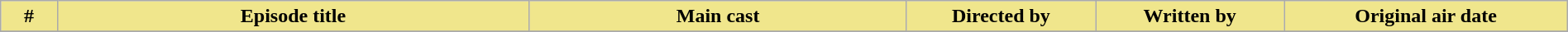<table class="wikitable plainrowheaders" style="margin: auto; width: 100%">
<tr>
<th style="background:#F0E68C;" width="3%;">#</th>
<th style="background:#F0E68C;" width="25%;">Episode title</th>
<th style="background:#F0E68C;" width="20%;">Main cast</th>
<th style="background:#F0E68C;" width="10%;">Directed by</th>
<th style="background:#F0E68C;" width="10%;">Written by</th>
<th style="background:#F0E68C;" width="15%;">Original air date</th>
</tr>
<tr>
</tr>
</table>
